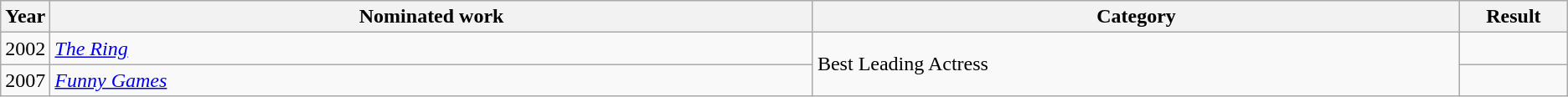<table class=wikitable>
<tr>
<th scope="col" style="width:1em;">Year</th>
<th scope="col" style="width:39em;">Nominated work</th>
<th scope="col" style="width:33em;">Category</th>
<th scope="col" style="width:5em;">Result</th>
</tr>
<tr>
<td>2002</td>
<td><em><a href='#'>The Ring</a></em></td>
<td rowspan="2">Best Leading Actress</td>
<td></td>
</tr>
<tr>
<td>2007</td>
<td><em><a href='#'>Funny Games</a></em></td>
<td></td>
</tr>
</table>
